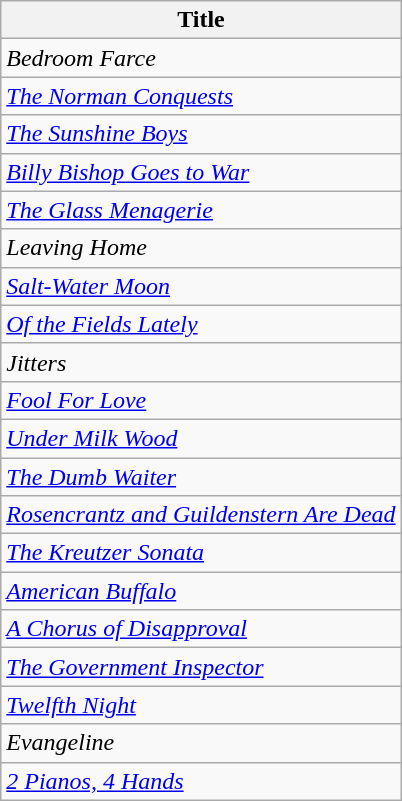<table class="wikitable sortable">
<tr>
<th>Title</th>
</tr>
<tr>
<td><em>Bedroom Farce</em></td>
</tr>
<tr>
<td><em><a href='#'>The Norman Conquests</a></em></td>
</tr>
<tr>
<td><em><a href='#'>The Sunshine Boys</a></em></td>
</tr>
<tr>
<td><em><a href='#'>Billy Bishop Goes to War</a></em></td>
</tr>
<tr>
<td><em><a href='#'>The Glass Menagerie</a></em></td>
</tr>
<tr>
<td><em>Leaving Home</em></td>
</tr>
<tr>
<td><em><a href='#'>Salt-Water Moon</a></em></td>
</tr>
<tr>
<td><em><a href='#'>Of the Fields Lately</a></em></td>
</tr>
<tr>
<td><em>Jitters</em></td>
</tr>
<tr>
<td><em><a href='#'>Fool For Love</a></em></td>
</tr>
<tr>
<td><em><a href='#'>Under Milk Wood</a></em></td>
</tr>
<tr>
<td><em><a href='#'>The Dumb Waiter</a></em></td>
</tr>
<tr>
<td><em><a href='#'>Rosencrantz and Guildenstern Are Dead</a></em></td>
</tr>
<tr>
<td><em><a href='#'>The Kreutzer Sonata</a></em></td>
</tr>
<tr>
<td><em><a href='#'>American Buffalo</a></em></td>
</tr>
<tr>
<td><em><a href='#'>A Chorus of Disapproval</a></em></td>
</tr>
<tr>
<td><em><a href='#'>The Government Inspector</a></em></td>
</tr>
<tr>
<td><em><a href='#'>Twelfth Night</a></em></td>
</tr>
<tr>
<td><em>Evangeline</em></td>
</tr>
<tr>
<td><em><a href='#'>2 Pianos, 4 Hands</a></em></td>
</tr>
</table>
